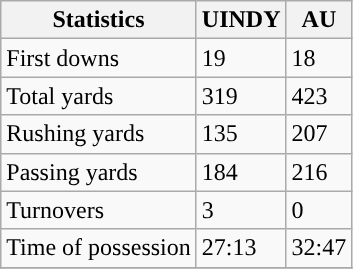<table class="wikitable" style="float: left;">
<tr>
<th>Statistics</th>
<th>UINDY</th>
<th>AU</th>
</tr>
<tr>
<td>First downs</td>
<td>19</td>
<td>18</td>
</tr>
<tr>
<td>Total yards</td>
<td>319</td>
<td>423</td>
</tr>
<tr>
<td>Rushing yards</td>
<td>135</td>
<td>207</td>
</tr>
<tr>
<td>Passing yards</td>
<td>184</td>
<td>216</td>
</tr>
<tr>
<td>Turnovers</td>
<td>3</td>
<td>0</td>
</tr>
<tr>
<td>Time of possession</td>
<td>27:13</td>
<td>32:47</td>
</tr>
<tr>
</tr>
</table>
